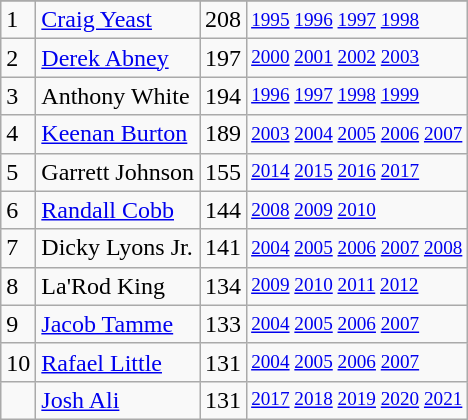<table class="wikitable">
<tr>
</tr>
<tr>
<td>1</td>
<td><a href='#'>Craig Yeast</a></td>
<td>208</td>
<td style="font-size:80%;"><a href='#'>1995</a> <a href='#'>1996</a> <a href='#'>1997</a> <a href='#'>1998</a></td>
</tr>
<tr>
<td>2</td>
<td><a href='#'>Derek Abney</a></td>
<td>197</td>
<td style="font-size:80%;"><a href='#'>2000</a> <a href='#'>2001</a> <a href='#'>2002</a> <a href='#'>2003</a></td>
</tr>
<tr>
<td>3</td>
<td>Anthony White</td>
<td>194</td>
<td style="font-size:80%;"><a href='#'>1996</a> <a href='#'>1997</a> <a href='#'>1998</a> <a href='#'>1999</a></td>
</tr>
<tr>
<td>4</td>
<td><a href='#'>Keenan Burton</a></td>
<td>189</td>
<td style="font-size:80%;"><a href='#'>2003</a> <a href='#'>2004</a> <a href='#'>2005</a> <a href='#'>2006</a> <a href='#'>2007</a></td>
</tr>
<tr>
<td>5</td>
<td>Garrett Johnson</td>
<td>155</td>
<td style="font-size:80%;"><a href='#'>2014</a> <a href='#'>2015</a> <a href='#'>2016</a> <a href='#'>2017</a></td>
</tr>
<tr>
<td>6</td>
<td><a href='#'>Randall Cobb</a></td>
<td>144</td>
<td style="font-size:80%;"><a href='#'>2008</a> <a href='#'>2009</a> <a href='#'>2010</a></td>
</tr>
<tr>
<td>7</td>
<td>Dicky Lyons Jr.</td>
<td>141</td>
<td style="font-size:80%;"><a href='#'>2004</a> <a href='#'>2005</a> <a href='#'>2006</a> <a href='#'>2007</a> <a href='#'>2008</a></td>
</tr>
<tr>
<td>8</td>
<td>La'Rod King</td>
<td>134</td>
<td style="font-size:80%;"><a href='#'>2009</a> <a href='#'>2010</a> <a href='#'>2011</a> <a href='#'>2012</a></td>
</tr>
<tr>
<td>9</td>
<td><a href='#'>Jacob Tamme</a></td>
<td>133</td>
<td style="font-size:80%;"><a href='#'>2004</a> <a href='#'>2005</a> <a href='#'>2006</a> <a href='#'>2007</a></td>
</tr>
<tr>
<td>10</td>
<td><a href='#'>Rafael Little</a></td>
<td>131</td>
<td style="font-size:80%;"><a href='#'>2004</a> <a href='#'>2005</a> <a href='#'>2006</a> <a href='#'>2007</a></td>
</tr>
<tr>
<td></td>
<td><a href='#'>Josh Ali</a></td>
<td>131</td>
<td style="font-size:80%;"><a href='#'>2017</a> <a href='#'>2018</a> <a href='#'>2019</a> <a href='#'>2020</a> <a href='#'>2021</a></td>
</tr>
</table>
